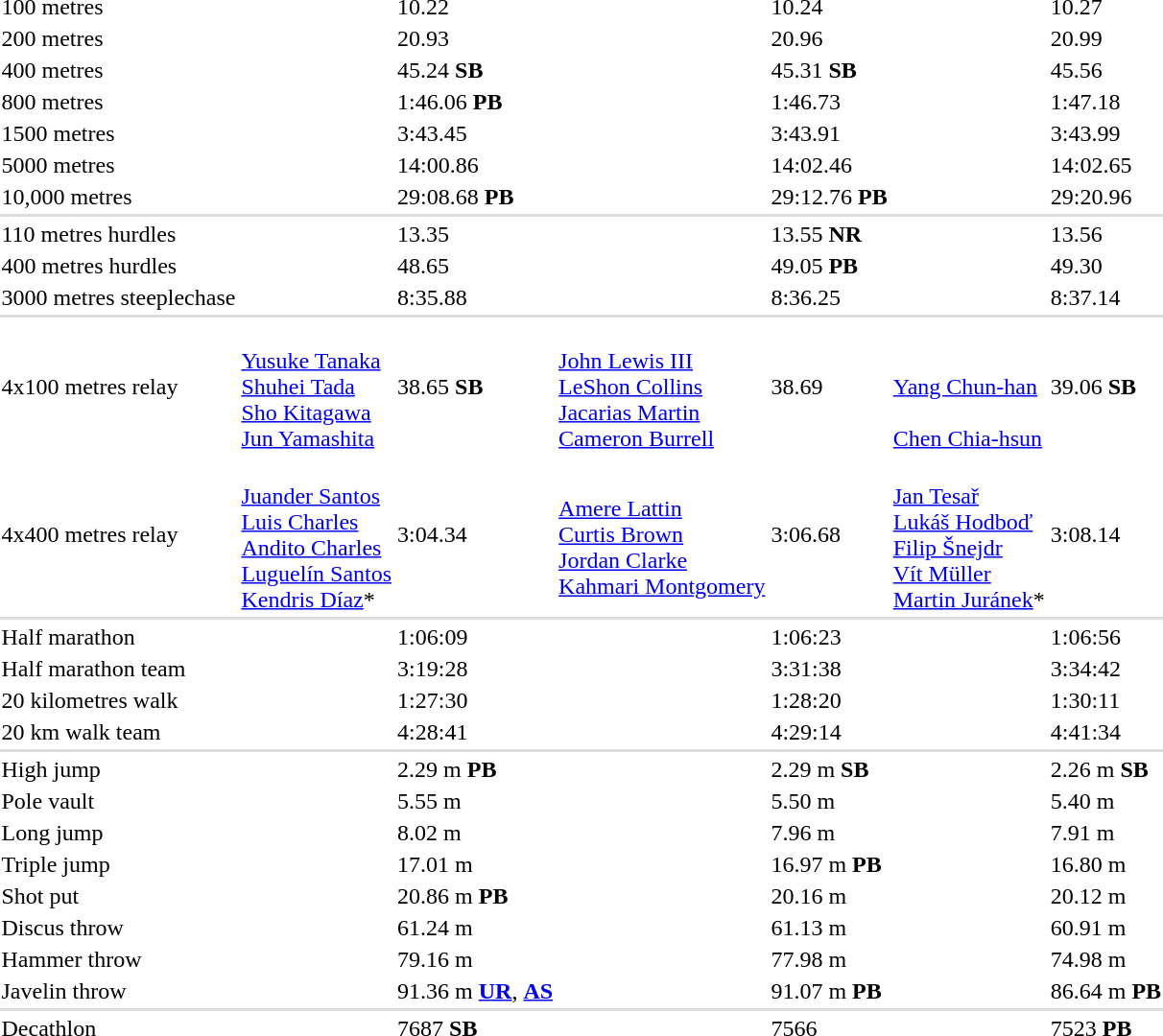<table>
<tr>
<td>100 metres<br></td>
<td></td>
<td>10.22</td>
<td></td>
<td>10.24</td>
<td></td>
<td>10.27</td>
</tr>
<tr>
<td>200 metres<br></td>
<td></td>
<td>20.93</td>
<td></td>
<td>20.96</td>
<td></td>
<td>20.99</td>
</tr>
<tr>
<td>400 metres<br></td>
<td></td>
<td>45.24 <strong>SB</strong></td>
<td></td>
<td>45.31 <strong>SB</strong></td>
<td></td>
<td>45.56</td>
</tr>
<tr>
<td>800 metres<br></td>
<td></td>
<td>1:46.06 <strong>PB</strong></td>
<td></td>
<td>1:46.73</td>
<td></td>
<td>1:47.18</td>
</tr>
<tr>
<td>1500 metres<br></td>
<td></td>
<td>3:43.45</td>
<td></td>
<td>3:43.91</td>
<td></td>
<td>3:43.99</td>
</tr>
<tr>
<td>5000 metres<br></td>
<td></td>
<td>14:00.86</td>
<td></td>
<td>14:02.46</td>
<td></td>
<td>14:02.65</td>
</tr>
<tr>
<td>10,000 metres<br></td>
<td></td>
<td>29:08.68 <strong>PB</strong></td>
<td></td>
<td>29:12.76 <strong>PB</strong></td>
<td></td>
<td>29:20.96</td>
</tr>
<tr bgcolor=#DDDDDD>
<td colspan=7></td>
</tr>
<tr>
<td>110 metres hurdles<br></td>
<td></td>
<td>13.35</td>
<td></td>
<td>13.55 <strong>NR</strong></td>
<td></td>
<td>13.56</td>
</tr>
<tr>
<td>400 metres hurdles<br></td>
<td></td>
<td>48.65</td>
<td></td>
<td>49.05 <strong>PB</strong></td>
<td></td>
<td>49.30</td>
</tr>
<tr>
<td>3000 metres steeplechase<br></td>
<td></td>
<td>8:35.88</td>
<td></td>
<td>8:36.25</td>
<td></td>
<td>8:37.14</td>
</tr>
<tr bgcolor=#DDDDDD>
<td colspan=7></td>
</tr>
<tr>
<td>4x100 metres relay<br></td>
<td><br><a href='#'>Yusuke Tanaka</a><br><a href='#'>Shuhei Tada</a><br><a href='#'>Sho Kitagawa</a><br><a href='#'>Jun Yamashita</a></td>
<td>38.65 <strong>SB</strong></td>
<td><br><a href='#'>John Lewis III</a><br><a href='#'>LeShon Collins</a><br><a href='#'>Jacarias Martin</a><br><a href='#'>Cameron Burrell</a></td>
<td>38.69</td>
<td><br><br><a href='#'>Yang Chun-han</a><br><br><a href='#'>Chen Chia-hsun</a></td>
<td>39.06 <strong>SB</strong></td>
</tr>
<tr>
<td>4x400 metres relay<br></td>
<td><br><a href='#'>Juander Santos</a><br><a href='#'>Luis Charles</a><br><a href='#'>Andito Charles</a><br><a href='#'>Luguelín Santos</a><br><a href='#'>Kendris Díaz</a>*</td>
<td>3:04.34</td>
<td><br><a href='#'>Amere Lattin</a><br><a href='#'>Curtis Brown</a><br><a href='#'>Jordan Clarke</a><br><a href='#'>Kahmari Montgomery</a></td>
<td>3:06.68</td>
<td><br><a href='#'>Jan Tesař</a><br><a href='#'>Lukáš Hodboď</a><br><a href='#'>Filip Šnejdr</a><br><a href='#'>Vít Müller</a><br><a href='#'>Martin Juránek</a>*</td>
<td>3:08.14</td>
</tr>
<tr bgcolor=#DDDDDD>
<td colspan=7></td>
</tr>
<tr>
<td>Half marathon<br></td>
<td></td>
<td>1:06:09</td>
<td></td>
<td>1:06:23</td>
<td></td>
<td>1:06:56</td>
</tr>
<tr>
<td>Half marathon team<br></td>
<td></td>
<td>3:19:28</td>
<td></td>
<td>3:31:38</td>
<td></td>
<td>3:34:42</td>
</tr>
<tr>
<td>20 kilometres walk<br></td>
<td></td>
<td>1:27:30</td>
<td></td>
<td>1:28:20</td>
<td></td>
<td>1:30:11</td>
</tr>
<tr>
<td>20 km walk team<br></td>
<td></td>
<td>4:28:41</td>
<td></td>
<td>4:29:14</td>
<td></td>
<td>4:41:34</td>
</tr>
<tr bgcolor=#DDDDDD>
<td colspan=7></td>
</tr>
<tr>
<td>High jump<br></td>
<td></td>
<td>2.29 m <strong>PB</strong></td>
<td></td>
<td>2.29 m <strong>SB</strong></td>
<td></td>
<td>2.26 m <strong>SB</strong></td>
</tr>
<tr>
<td>Pole vault<br></td>
<td></td>
<td>5.55 m</td>
<td></td>
<td>5.50 m</td>
<td></td>
<td>5.40 m</td>
</tr>
<tr>
<td>Long jump<br></td>
<td></td>
<td>8.02 m</td>
<td></td>
<td>7.96 m</td>
<td></td>
<td>7.91 m</td>
</tr>
<tr>
<td>Triple jump<br></td>
<td></td>
<td>17.01 m</td>
<td></td>
<td>16.97 m <strong>PB</strong></td>
<td></td>
<td>16.80 m</td>
</tr>
<tr>
<td>Shot put<br></td>
<td></td>
<td>20.86 m <strong>PB</strong></td>
<td></td>
<td>20.16 m</td>
<td></td>
<td>20.12 m</td>
</tr>
<tr>
<td>Discus throw<br></td>
<td></td>
<td>61.24 m</td>
<td></td>
<td>61.13 m</td>
<td></td>
<td>60.91 m</td>
</tr>
<tr>
<td>Hammer throw<br></td>
<td></td>
<td>79.16 m</td>
<td></td>
<td>77.98 m</td>
<td></td>
<td>74.98 m</td>
</tr>
<tr>
<td>Javelin throw<br></td>
<td></td>
<td>91.36 m <strong><a href='#'>UR</a></strong>, <strong><a href='#'>AS</a></strong></td>
<td></td>
<td>91.07 m <strong>PB</strong></td>
<td></td>
<td>86.64 m <strong>PB</strong></td>
</tr>
<tr bgcolor=#DDDDDD>
<td colspan=7></td>
</tr>
<tr>
<td>Decathlon<br></td>
<td></td>
<td>7687 <strong>SB</strong></td>
<td></td>
<td>7566</td>
<td></td>
<td>7523 <strong>PB</strong></td>
</tr>
</table>
